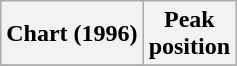<table class="wikitable plainrowheaders" style="text-align:center">
<tr>
<th scope="col">Chart (1996)</th>
<th scope="col">Peak<br>position</th>
</tr>
<tr>
</tr>
</table>
